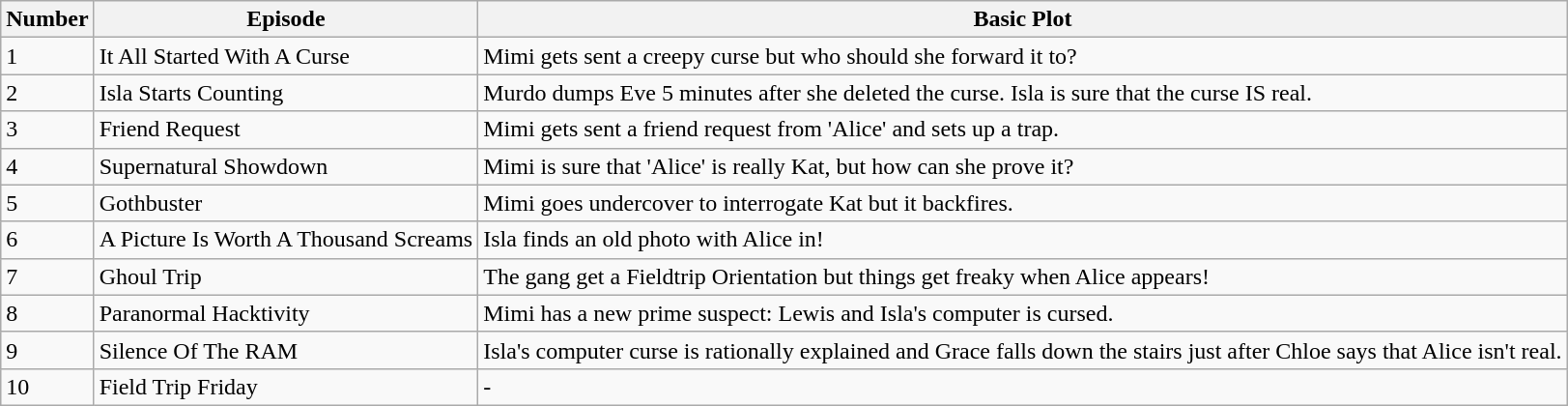<table class="wikitable">
<tr>
<th>Number</th>
<th>Episode</th>
<th>Basic Plot</th>
</tr>
<tr>
<td>1</td>
<td>It All Started With A Curse</td>
<td>Mimi gets sent a creepy curse but who should she forward it to?</td>
</tr>
<tr>
<td>2</td>
<td>Isla Starts Counting</td>
<td>Murdo dumps Eve 5 minutes after she deleted the curse. Isla is sure that the curse IS real.</td>
</tr>
<tr>
<td>3</td>
<td>Friend Request</td>
<td>Mimi gets sent a friend request from 'Alice' and sets up a trap.</td>
</tr>
<tr>
<td>4</td>
<td>Supernatural Showdown</td>
<td>Mimi is sure that 'Alice' is really Kat, but how can she prove it?</td>
</tr>
<tr>
<td>5</td>
<td>Gothbuster</td>
<td>Mimi goes undercover to interrogate Kat but it backfires.</td>
</tr>
<tr>
<td>6</td>
<td>A Picture Is Worth A Thousand Screams</td>
<td>Isla finds an old photo with Alice in!</td>
</tr>
<tr>
<td>7</td>
<td>Ghoul Trip</td>
<td>The gang get a Fieldtrip Orientation but things get freaky when Alice appears!</td>
</tr>
<tr>
<td>8</td>
<td>Paranormal Hacktivity</td>
<td>Mimi has a new prime suspect: Lewis and Isla's computer is cursed.</td>
</tr>
<tr>
<td>9</td>
<td>Silence Of The RAM</td>
<td>Isla's computer curse is rationally explained and Grace falls down the stairs just after Chloe says that Alice isn't real.</td>
</tr>
<tr>
<td>10</td>
<td>Field Trip Friday</td>
<td The gang are all going on a field trip - and so is Alice!>-</td>
</tr>
</table>
